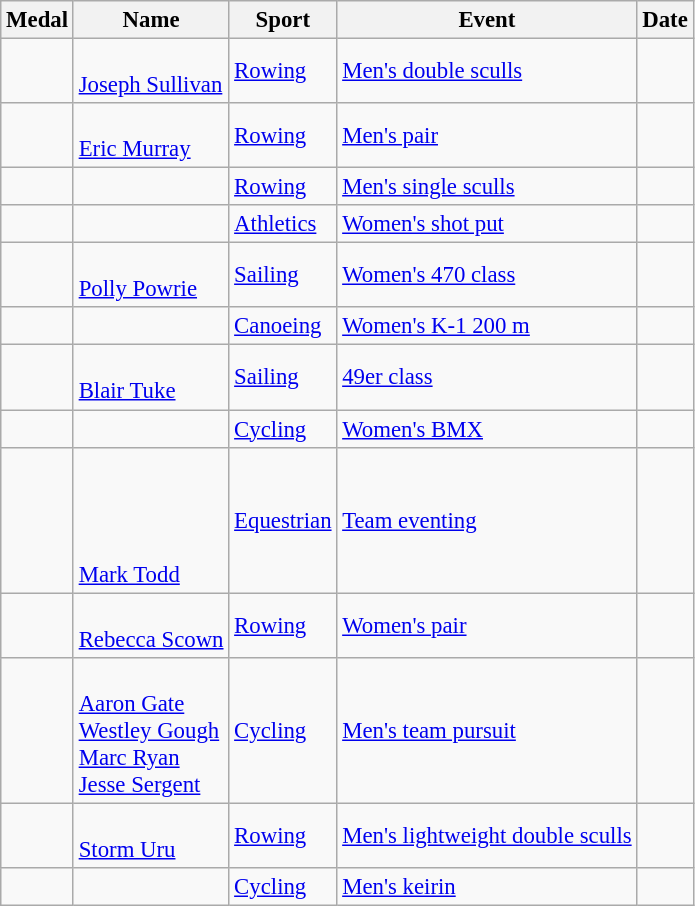<table class="wikitable sortable" style="font-size: 95%">
<tr>
<th>Medal</th>
<th>Name</th>
<th>Sport</th>
<th>Event</th>
<th>Date</th>
</tr>
<tr>
<td></td>
<td><br><a href='#'>Joseph Sullivan</a></td>
<td><a href='#'>Rowing</a></td>
<td><a href='#'>Men's double sculls</a></td>
<td></td>
</tr>
<tr>
<td></td>
<td><br><a href='#'>Eric Murray</a></td>
<td><a href='#'>Rowing</a></td>
<td><a href='#'>Men's pair</a></td>
<td></td>
</tr>
<tr>
<td></td>
<td></td>
<td><a href='#'>Rowing</a></td>
<td><a href='#'>Men's single sculls</a></td>
<td></td>
</tr>
<tr>
<td></td>
<td></td>
<td><a href='#'>Athletics</a></td>
<td><a href='#'>Women's shot put</a></td>
<td></td>
</tr>
<tr>
<td></td>
<td><br><a href='#'>Polly Powrie</a></td>
<td><a href='#'>Sailing</a></td>
<td><a href='#'>Women's 470 class</a></td>
<td></td>
</tr>
<tr>
<td></td>
<td></td>
<td><a href='#'>Canoeing</a></td>
<td><a href='#'>Women's K-1 200 m</a></td>
<td></td>
</tr>
<tr>
<td></td>
<td> <br> <a href='#'>Blair Tuke</a></td>
<td><a href='#'>Sailing</a></td>
<td><a href='#'>49er class</a></td>
<td></td>
</tr>
<tr>
<td></td>
<td></td>
<td><a href='#'>Cycling</a></td>
<td><a href='#'>Women's BMX</a></td>
<td></td>
</tr>
<tr>
<td></td>
<td><br><br><br><br><a href='#'>Mark Todd</a></td>
<td><a href='#'>Equestrian</a></td>
<td><a href='#'>Team eventing</a></td>
<td></td>
</tr>
<tr>
<td></td>
<td><br><a href='#'>Rebecca Scown</a></td>
<td><a href='#'>Rowing</a></td>
<td><a href='#'>Women's pair</a></td>
<td></td>
</tr>
<tr>
<td></td>
<td><br><a href='#'>Aaron Gate</a><br><a href='#'>Westley Gough</a><br><a href='#'>Marc Ryan</a><br><a href='#'>Jesse Sergent</a></td>
<td><a href='#'>Cycling</a></td>
<td><a href='#'>Men's team pursuit</a></td>
<td></td>
</tr>
<tr>
<td></td>
<td> <br><a href='#'>Storm Uru</a></td>
<td><a href='#'>Rowing</a></td>
<td><a href='#'>Men's lightweight double sculls</a></td>
<td></td>
</tr>
<tr>
<td></td>
<td></td>
<td><a href='#'>Cycling</a></td>
<td><a href='#'>Men's keirin</a></td>
<td></td>
</tr>
</table>
